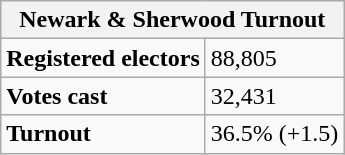<table class="wikitable" border="1">
<tr>
<th colspan="5">Newark & Sherwood Turnout</th>
</tr>
<tr>
<td colspan="2"><strong>Registered electors</strong></td>
<td colspan="3">88,805</td>
</tr>
<tr>
<td colspan="2"><strong>Votes cast</strong></td>
<td colspan="3">32,431</td>
</tr>
<tr>
<td colspan="2"><strong>Turnout</strong></td>
<td colspan="3">36.5% (+1.5)</td>
</tr>
</table>
